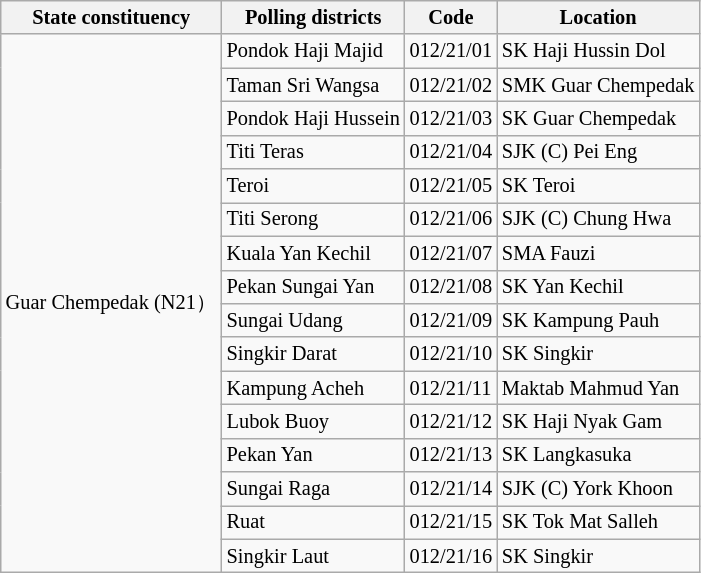<table class="wikitable sortable mw-collapsible" style="white-space:nowrap;font-size:85%">
<tr>
<th>State constituency</th>
<th>Polling districts</th>
<th>Code</th>
<th>Location</th>
</tr>
<tr>
<td rowspan="16">Guar Chempedak (N21）</td>
<td>Pondok Haji Majid</td>
<td>012/21/01</td>
<td>SK Haji Hussin Dol</td>
</tr>
<tr>
<td>Taman Sri Wangsa</td>
<td>012/21/02</td>
<td>SMK Guar Chempedak</td>
</tr>
<tr>
<td>Pondok Haji Hussein</td>
<td>012/21/03</td>
<td>SK Guar Chempedak</td>
</tr>
<tr>
<td>Titi Teras</td>
<td>012/21/04</td>
<td>SJK (C) Pei Eng</td>
</tr>
<tr>
<td>Teroi</td>
<td>012/21/05</td>
<td>SK Teroi</td>
</tr>
<tr>
<td>Titi Serong</td>
<td>012/21/06</td>
<td>SJK (C) Chung Hwa</td>
</tr>
<tr>
<td>Kuala Yan Kechil</td>
<td>012/21/07</td>
<td>SMA Fauzi</td>
</tr>
<tr>
<td>Pekan Sungai Yan</td>
<td>012/21/08</td>
<td>SK Yan Kechil</td>
</tr>
<tr>
<td>Sungai Udang</td>
<td>012/21/09</td>
<td>SK Kampung Pauh</td>
</tr>
<tr>
<td>Singkir Darat</td>
<td>012/21/10</td>
<td>SK Singkir</td>
</tr>
<tr>
<td>Kampung Acheh</td>
<td>012/21/11</td>
<td>Maktab Mahmud Yan</td>
</tr>
<tr>
<td>Lubok Buoy</td>
<td>012/21/12</td>
<td>SK Haji Nyak Gam</td>
</tr>
<tr>
<td>Pekan Yan</td>
<td>012/21/13</td>
<td>SK Langkasuka</td>
</tr>
<tr>
<td>Sungai Raga</td>
<td>012/21/14</td>
<td>SJK (C) York Khoon</td>
</tr>
<tr>
<td>Ruat</td>
<td>012/21/15</td>
<td>SK Tok Mat Salleh</td>
</tr>
<tr>
<td>Singkir Laut</td>
<td>012/21/16</td>
<td>SK Singkir</td>
</tr>
</table>
